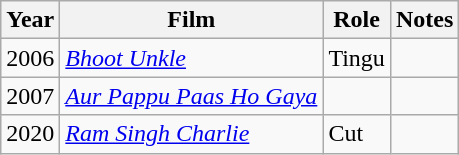<table class="wikitable sortable">
<tr>
<th scope="col">Year</th>
<th scope="col">Film</th>
<th scope="col">Role</th>
<th scope="col">Notes</th>
</tr>
<tr>
<td>2006</td>
<td><em><a href='#'>Bhoot Unkle</a></em></td>
<td>Tingu</td>
<td></td>
</tr>
<tr>
<td>2007</td>
<td><em><a href='#'>Aur Pappu Paas Ho Gaya</a></em></td>
<td></td>
<td></td>
</tr>
<tr>
<td>2020</td>
<td><em><a href='#'>Ram Singh Charlie</a></em></td>
<td>Cut</td>
<td></td>
</tr>
</table>
